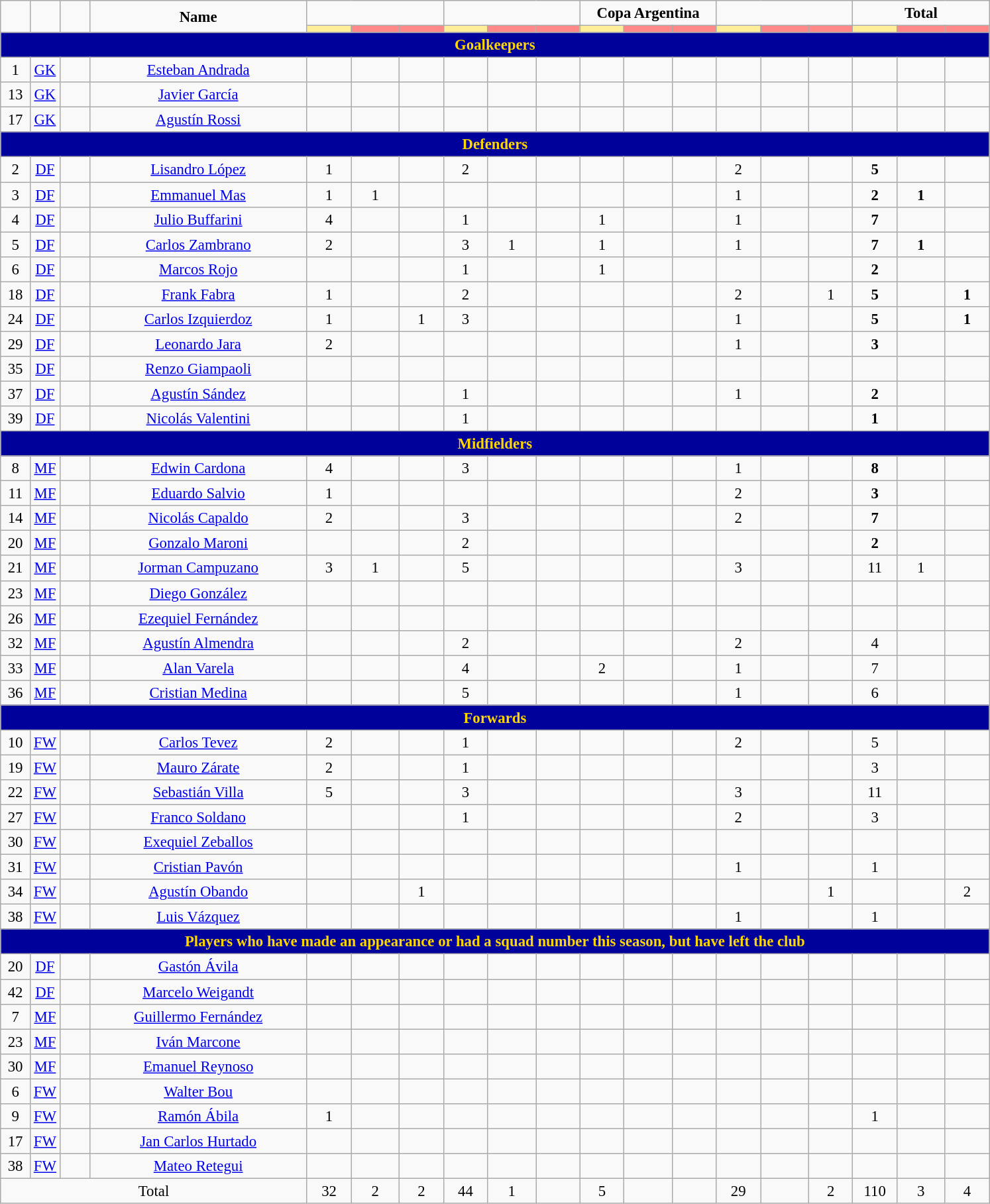<table class="wikitable" style="font-size: 95%; text-align: center;">
<tr>
<td rowspan="2" style="width:3%; text-align:center;"><strong></strong></td>
<td rowspan="2" style="width:3%; text-align:center;"><strong></strong></td>
<td rowspan="2" style="width:3%; text-align:center;"><strong></strong></td>
<td rowspan="2" style="width:22%; text-align:center;"><strong>Name</strong></td>
<td colspan="3" style="text-align:center;"><strong></strong></td>
<td colspan="3" style="text-align:center;"><strong></strong></td>
<td colspan="3" style="text-align:center;"><strong>Copa Argentina</strong></td>
<td colspan="3" style="text-align:center;"><strong></strong></td>
<td colspan="3" style="text-align:center;"><strong>Total</strong></td>
</tr>
<tr>
<th style="width:25px; background:#fe9;"></th>
<th style="width:28px; background:#ff8888;"></th>
<th style="width:25px; background:#ff8888;"></th>
<th style="width:25px; background:#fe9;"></th>
<th style="width:28px; background:#ff8888;"></th>
<th style="width:25px; background:#ff8888;"></th>
<th style="width:25px; background:#fe9;"></th>
<th style="width:28px; background:#ff8888;"></th>
<th style="width:25px; background:#ff8888;"></th>
<th style="width:25px; background:#fe9;"></th>
<th style="width:28px; background:#ff8888;"></th>
<th style="width:25px; background:#ff8888;"></th>
<th style="width:25px; background:#fe9;"></th>
<th style="width:28px; background:#ff8888;"></th>
<th style="width:25px; background:#ff8888;"></th>
</tr>
<tr>
<th colspan="19" style="background:#00009B; color:gold; text-align:center">Goalkeepers</th>
</tr>
<tr>
<td>1</td>
<td><a href='#'>GK</a></td>
<td></td>
<td><a href='#'>Esteban Andrada</a></td>
<td></td>
<td></td>
<td></td>
<td></td>
<td></td>
<td></td>
<td></td>
<td></td>
<td></td>
<td></td>
<td></td>
<td></td>
<td><strong> </strong></td>
<td><strong> </strong></td>
<td><strong> </strong></td>
</tr>
<tr>
<td>13</td>
<td><a href='#'>GK</a></td>
<td></td>
<td><a href='#'>Javier García</a></td>
<td></td>
<td></td>
<td></td>
<td></td>
<td></td>
<td></td>
<td></td>
<td></td>
<td></td>
<td></td>
<td></td>
<td></td>
<td><strong> </strong></td>
<td><strong> </strong></td>
<td><strong> </strong></td>
</tr>
<tr>
<td>17</td>
<td><a href='#'>GK</a></td>
<td></td>
<td><a href='#'>Agustín Rossi</a></td>
<td></td>
<td></td>
<td></td>
<td></td>
<td></td>
<td></td>
<td></td>
<td></td>
<td></td>
<td></td>
<td></td>
<td></td>
<td><strong> </strong></td>
<td><strong> </strong></td>
<td><strong> </strong></td>
</tr>
<tr>
<th colspan="19" style="background:#00009B; color:gold; text-align:center">Defenders</th>
</tr>
<tr>
<td>2</td>
<td><a href='#'>DF</a></td>
<td></td>
<td><a href='#'>Lisandro López</a></td>
<td>1</td>
<td></td>
<td></td>
<td>2</td>
<td></td>
<td></td>
<td></td>
<td></td>
<td></td>
<td>2</td>
<td></td>
<td></td>
<td><strong>5</strong></td>
<td><strong> </strong></td>
<td><strong> </strong></td>
</tr>
<tr>
<td>3</td>
<td><a href='#'>DF</a></td>
<td></td>
<td><a href='#'>Emmanuel Mas</a></td>
<td>1</td>
<td>1</td>
<td></td>
<td></td>
<td></td>
<td></td>
<td></td>
<td></td>
<td></td>
<td>1</td>
<td></td>
<td></td>
<td><strong>2</strong></td>
<td><strong>1</strong></td>
<td><strong> </strong></td>
</tr>
<tr>
<td>4</td>
<td><a href='#'>DF</a></td>
<td></td>
<td><a href='#'>Julio Buffarini</a></td>
<td>4</td>
<td></td>
<td></td>
<td>1</td>
<td></td>
<td></td>
<td>1</td>
<td></td>
<td></td>
<td>1</td>
<td></td>
<td></td>
<td><strong>7</strong></td>
<td><strong> </strong></td>
<td><strong> </strong></td>
</tr>
<tr>
<td>5</td>
<td><a href='#'>DF</a></td>
<td></td>
<td><a href='#'>Carlos Zambrano</a></td>
<td>2</td>
<td></td>
<td></td>
<td>3</td>
<td>1</td>
<td></td>
<td>1</td>
<td></td>
<td></td>
<td>1</td>
<td></td>
<td></td>
<td><strong>7</strong></td>
<td><strong>1</strong></td>
<td><strong> </strong></td>
</tr>
<tr>
<td>6</td>
<td><a href='#'>DF</a></td>
<td></td>
<td><a href='#'>Marcos Rojo</a></td>
<td></td>
<td></td>
<td></td>
<td>1</td>
<td></td>
<td></td>
<td>1</td>
<td></td>
<td></td>
<td></td>
<td></td>
<td></td>
<td><strong>2</strong></td>
<td><strong> </strong></td>
<td><strong> </strong></td>
</tr>
<tr>
<td>18</td>
<td><a href='#'>DF</a></td>
<td></td>
<td><a href='#'>Frank Fabra</a></td>
<td>1</td>
<td></td>
<td></td>
<td>2</td>
<td></td>
<td></td>
<td></td>
<td></td>
<td></td>
<td>2</td>
<td></td>
<td>1</td>
<td><strong>5</strong></td>
<td><strong> </strong></td>
<td><strong>1</strong></td>
</tr>
<tr>
<td>24</td>
<td><a href='#'>DF</a></td>
<td></td>
<td><a href='#'>Carlos Izquierdoz</a></td>
<td>1</td>
<td></td>
<td>1</td>
<td>3</td>
<td></td>
<td></td>
<td></td>
<td></td>
<td></td>
<td>1</td>
<td></td>
<td></td>
<td><strong>5</strong></td>
<td><strong> </strong></td>
<td><strong>1</strong></td>
</tr>
<tr>
<td>29</td>
<td><a href='#'>DF</a></td>
<td></td>
<td><a href='#'>Leonardo Jara</a></td>
<td>2</td>
<td></td>
<td></td>
<td></td>
<td></td>
<td></td>
<td></td>
<td></td>
<td></td>
<td>1</td>
<td></td>
<td></td>
<td><strong>3</strong></td>
<td><strong> </strong></td>
<td><strong> </strong></td>
</tr>
<tr>
<td>35</td>
<td><a href='#'>DF</a></td>
<td></td>
<td><a href='#'>Renzo Giampaoli</a></td>
<td></td>
<td></td>
<td></td>
<td></td>
<td></td>
<td></td>
<td></td>
<td></td>
<td></td>
<td></td>
<td></td>
<td></td>
<td><strong> </strong></td>
<td><strong> </strong></td>
<td><strong> </strong></td>
</tr>
<tr>
<td>37</td>
<td><a href='#'>DF</a></td>
<td></td>
<td><a href='#'>Agustín Sández</a></td>
<td></td>
<td></td>
<td></td>
<td>1</td>
<td></td>
<td></td>
<td></td>
<td></td>
<td></td>
<td>1</td>
<td></td>
<td></td>
<td><strong>2</strong></td>
<td><strong> </strong></td>
<td><strong> </strong></td>
</tr>
<tr>
<td>39</td>
<td><a href='#'>DF</a></td>
<td></td>
<td><a href='#'>Nicolás Valentini</a></td>
<td></td>
<td></td>
<td></td>
<td>1</td>
<td></td>
<td></td>
<td></td>
<td></td>
<td></td>
<td></td>
<td></td>
<td></td>
<td><strong>1</strong></td>
<td><strong> </strong></td>
<td><strong> </strong></td>
</tr>
<tr>
<th colspan="19" style="background:#00009B; color:gold; text-align:center">Midfielders</th>
</tr>
<tr>
<td>8</td>
<td><a href='#'>MF</a></td>
<td></td>
<td><a href='#'>Edwin Cardona</a></td>
<td>4</td>
<td></td>
<td></td>
<td>3</td>
<td></td>
<td></td>
<td></td>
<td></td>
<td></td>
<td>1</td>
<td></td>
<td></td>
<td><strong>8</strong></td>
<td><strong> </strong></td>
<td><strong> </strong></td>
</tr>
<tr>
<td>11</td>
<td><a href='#'>MF</a></td>
<td></td>
<td><a href='#'>Eduardo Salvio</a></td>
<td>1</td>
<td></td>
<td></td>
<td></td>
<td></td>
<td></td>
<td></td>
<td></td>
<td></td>
<td>2</td>
<td></td>
<td></td>
<td><strong>3</strong></td>
<td><strong> </strong></td>
<td><strong> </strong></td>
</tr>
<tr>
<td>14</td>
<td><a href='#'>MF</a></td>
<td></td>
<td><a href='#'>Nicolás Capaldo</a></td>
<td>2</td>
<td></td>
<td></td>
<td>3</td>
<td></td>
<td></td>
<td></td>
<td></td>
<td></td>
<td>2</td>
<td></td>
<td></td>
<td><strong>7</strong></td>
<td><strong> </strong></td>
<td><strong> </strong></td>
</tr>
<tr>
<td>20</td>
<td><a href='#'>MF</a></td>
<td></td>
<td><a href='#'>Gonzalo Maroni</a></td>
<td></td>
<td></td>
<td></td>
<td>2</td>
<td></td>
<td></td>
<td></td>
<td></td>
<td></td>
<td></td>
<td></td>
<td></td>
<td><strong>2<em></td>
<td></strong> <strong></td>
<td></strong> <strong></td>
</tr>
<tr>
<td>21</td>
<td><a href='#'>MF</a></td>
<td></td>
<td><a href='#'>Jorman Campuzano</a></td>
<td>3</td>
<td>1</td>
<td></td>
<td>5</td>
<td></td>
<td></td>
<td></td>
<td></td>
<td></td>
<td>3</td>
<td></td>
<td></td>
<td></strong>11<strong></td>
<td></strong>1<strong></td>
<td></strong> <strong></td>
</tr>
<tr>
<td>23</td>
<td><a href='#'>MF</a></td>
<td></td>
<td><a href='#'>Diego González</a></td>
<td></td>
<td></td>
<td></td>
<td></td>
<td></td>
<td></td>
<td></td>
<td></td>
<td></td>
<td></td>
<td></td>
<td></td>
<td></strong> <strong></td>
<td></strong> <strong></td>
<td></strong> <strong></td>
</tr>
<tr>
<td>26</td>
<td><a href='#'>MF</a></td>
<td></td>
<td><a href='#'>Ezequiel Fernández</a></td>
<td></td>
<td></td>
<td></td>
<td></td>
<td></td>
<td></td>
<td></td>
<td></td>
<td></td>
<td></td>
<td></td>
<td></td>
<td></strong> <strong></td>
<td></strong> <strong></td>
<td></strong> <strong></td>
</tr>
<tr>
<td>32</td>
<td><a href='#'>MF</a></td>
<td></td>
<td><a href='#'>Agustín Almendra</a></td>
<td></td>
<td></td>
<td></td>
<td>2</td>
<td></td>
<td></td>
<td></td>
<td></td>
<td></td>
<td>2</td>
<td></td>
<td></td>
<td></strong>4<strong></td>
<td></strong> <strong></td>
<td></strong> <strong></td>
</tr>
<tr>
<td>33</td>
<td><a href='#'>MF</a></td>
<td></td>
<td><a href='#'>Alan Varela</a></td>
<td></td>
<td></td>
<td></td>
<td>4</td>
<td></td>
<td></td>
<td>2</td>
<td></td>
<td></td>
<td>1</td>
<td></td>
<td></td>
<td></strong>7<strong></td>
<td></strong> <strong></td>
<td></strong> <strong></td>
</tr>
<tr>
<td>36</td>
<td><a href='#'>MF</a></td>
<td></td>
<td><a href='#'>Cristian Medina</a></td>
<td></td>
<td></td>
<td></td>
<td>5</td>
<td></td>
<td></td>
<td></td>
<td></td>
<td></td>
<td>1</td>
<td></td>
<td></td>
<td></strong>6<strong></td>
<td></strong> <strong></td>
<td></strong> <strong></td>
</tr>
<tr>
<th colspan="19" style="background:#00009B; color:gold; text-align:center">Forwards</th>
</tr>
<tr>
<td>10</td>
<td><a href='#'>FW</a></td>
<td></td>
<td><a href='#'>Carlos Tevez</a></td>
<td>2</td>
<td></td>
<td></td>
<td>1</td>
<td></td>
<td></td>
<td></td>
<td></td>
<td></td>
<td>2</td>
<td></td>
<td></td>
<td></strong>5<strong></td>
<td></strong> <strong></td>
<td></strong> <strong></td>
</tr>
<tr>
<td>19</td>
<td><a href='#'>FW</a></td>
<td></td>
<td><a href='#'>Mauro Zárate</a></td>
<td>2</td>
<td></td>
<td></td>
<td>1</td>
<td></td>
<td></td>
<td></td>
<td></td>
<td></td>
<td></td>
<td></td>
<td></td>
<td></strong>3<strong></td>
<td></strong> <strong></td>
<td></strong> <strong></td>
</tr>
<tr>
<td>22</td>
<td><a href='#'>FW</a></td>
<td></td>
<td><a href='#'>Sebastián Villa</a></td>
<td>5</td>
<td></td>
<td></td>
<td>3</td>
<td></td>
<td></td>
<td></td>
<td></td>
<td></td>
<td>3</td>
<td></td>
<td></td>
<td></strong>11<strong></td>
<td></strong> <strong></td>
<td></strong> <strong></td>
</tr>
<tr>
<td>27</td>
<td><a href='#'>FW</a></td>
<td></td>
<td><a href='#'>Franco Soldano</a></td>
<td></td>
<td></td>
<td></td>
<td>1</td>
<td></td>
<td></td>
<td></td>
<td></td>
<td></td>
<td>2</td>
<td></td>
<td></td>
<td></strong>3<strong></td>
<td></strong> <strong></td>
<td></strong> <strong></td>
</tr>
<tr>
<td>30</td>
<td><a href='#'>FW</a></td>
<td></td>
<td><a href='#'>Exequiel Zeballos</a></td>
<td></td>
<td></td>
<td></td>
<td></td>
<td></td>
<td></td>
<td></td>
<td></td>
<td></td>
<td></td>
<td></td>
<td></td>
<td></strong> <strong></td>
<td></strong> <strong></td>
<td></strong> <strong></td>
</tr>
<tr>
<td>31</td>
<td><a href='#'>FW</a></td>
<td></td>
<td><a href='#'>Cristian Pavón</a></td>
<td></td>
<td></td>
<td></td>
<td></td>
<td></td>
<td></td>
<td></td>
<td></td>
<td></td>
<td>1</td>
<td></td>
<td></td>
<td></strong>1<strong></td>
<td></strong> <strong></td>
<td></strong> <strong></td>
</tr>
<tr>
<td>34</td>
<td><a href='#'>FW</a></td>
<td></td>
<td><a href='#'>Agustín Obando</a></td>
<td></td>
<td></td>
<td>1</td>
<td></td>
<td></td>
<td></td>
<td></td>
<td></td>
<td></td>
<td></td>
<td></td>
<td>1</td>
<td></strong> <strong></td>
<td></strong> <strong></td>
<td></strong>2<strong></td>
</tr>
<tr>
<td>38</td>
<td><a href='#'>FW</a></td>
<td></td>
<td><a href='#'>Luis Vázquez</a></td>
<td></td>
<td></td>
<td></td>
<td></td>
<td></td>
<td></td>
<td></td>
<td></td>
<td></td>
<td>1</td>
<td></td>
<td></td>
<td></strong>1<strong></td>
<td></strong> <strong></td>
<td></strong> <strong></td>
</tr>
<tr>
<th colspan="19" style="background:#00009B; color:gold; text-align:center">Players who have made an appearance or had a squad number this season, but have left the club</th>
</tr>
<tr>
<td>20</td>
<td><a href='#'>DF</a></td>
<td></td>
<td><a href='#'>Gastón Ávila</a></td>
<td></td>
<td></td>
<td></td>
<td></td>
<td></td>
<td></td>
<td></td>
<td></td>
<td></td>
<td></td>
<td></td>
<td></td>
<td></strong> <strong></td>
<td></strong> <strong></td>
<td></strong> <strong></td>
</tr>
<tr>
<td>42</td>
<td><a href='#'>DF</a></td>
<td></td>
<td><a href='#'>Marcelo Weigandt</a></td>
<td></td>
<td></td>
<td></td>
<td></td>
<td></td>
<td></td>
<td></td>
<td></td>
<td></td>
<td></td>
<td></td>
<td></td>
<td></strong> <strong></td>
<td></strong> <strong></td>
<td></strong> <strong></td>
</tr>
<tr>
<td>7</td>
<td><a href='#'>MF</a></td>
<td></td>
<td><a href='#'>Guillermo Fernández</a></td>
<td></td>
<td></td>
<td></td>
<td></td>
<td></td>
<td></td>
<td></td>
<td></td>
<td></td>
<td></td>
<td></td>
<td></td>
<td></strong> <strong></td>
<td></strong> <strong></td>
<td></strong> <strong></td>
</tr>
<tr>
<td>23</td>
<td><a href='#'>MF</a></td>
<td></td>
<td><a href='#'>Iván Marcone</a></td>
<td></td>
<td></td>
<td></td>
<td></td>
<td></td>
<td></td>
<td></td>
<td></td>
<td></td>
<td></td>
<td></td>
<td></td>
<td></strong> <strong></td>
<td></strong> <strong></td>
<td></strong> <strong></td>
</tr>
<tr>
<td>30</td>
<td><a href='#'>MF</a></td>
<td></td>
<td><a href='#'>Emanuel Reynoso</a></td>
<td></td>
<td></td>
<td></td>
<td></td>
<td></td>
<td></td>
<td></td>
<td></td>
<td></td>
<td></td>
<td></td>
<td></td>
<td></strong> <strong></td>
<td></strong> <strong></td>
<td></strong> <strong></td>
</tr>
<tr>
<td>6</td>
<td><a href='#'>FW</a></td>
<td></td>
<td><a href='#'>Walter Bou</a></td>
<td></td>
<td></td>
<td></td>
<td></td>
<td></td>
<td></td>
<td></td>
<td></td>
<td></td>
<td></td>
<td></td>
<td></td>
<td></strong> <strong></td>
<td></strong> <strong></td>
<td></strong> <strong></td>
</tr>
<tr>
<td>9</td>
<td><a href='#'>FW</a></td>
<td></td>
<td><a href='#'>Ramón Ábila</a></td>
<td>1</td>
<td></td>
<td></td>
<td></td>
<td></td>
<td></td>
<td></td>
<td></td>
<td></td>
<td></td>
<td></td>
<td></td>
<td></strong>1<strong></td>
<td></strong> <strong></td>
<td></strong> <strong></td>
</tr>
<tr>
<td>17</td>
<td><a href='#'>FW</a></td>
<td></td>
<td><a href='#'>Jan Carlos Hurtado</a></td>
<td></td>
<td></td>
<td></td>
<td></td>
<td></td>
<td></td>
<td></td>
<td></td>
<td></td>
<td></td>
<td></td>
<td></td>
<td></strong> <strong></td>
<td></strong> <strong></td>
<td></strong> <strong></td>
</tr>
<tr>
<td>38</td>
<td><a href='#'>FW</a></td>
<td></td>
<td><a href='#'>Mateo Retegui</a></td>
<td></td>
<td></td>
<td></td>
<td></td>
<td></td>
<td></td>
<td></td>
<td></td>
<td></td>
<td></td>
<td></td>
<td></td>
<td></strong> <strong></td>
<td></strong> <strong></td>
<td></strong> <strong></td>
</tr>
<tr>
<td colspan=4></strong>Total<strong></td>
<td></strong>32<strong></td>
<td></strong>2<strong></td>
<td></strong>2<strong></td>
<td></strong>44<strong></td>
<td></strong>1<strong></td>
<td></strong> <strong></td>
<td></strong>5<strong></td>
<td></strong> <strong></td>
<td></strong> <strong></td>
<td></strong>29<strong></td>
<td></strong> <strong></td>
<td></strong>2<strong></td>
<td></strong>110<strong></td>
<td></strong>3<strong></td>
<td></strong>4<strong></td>
</tr>
</table>
